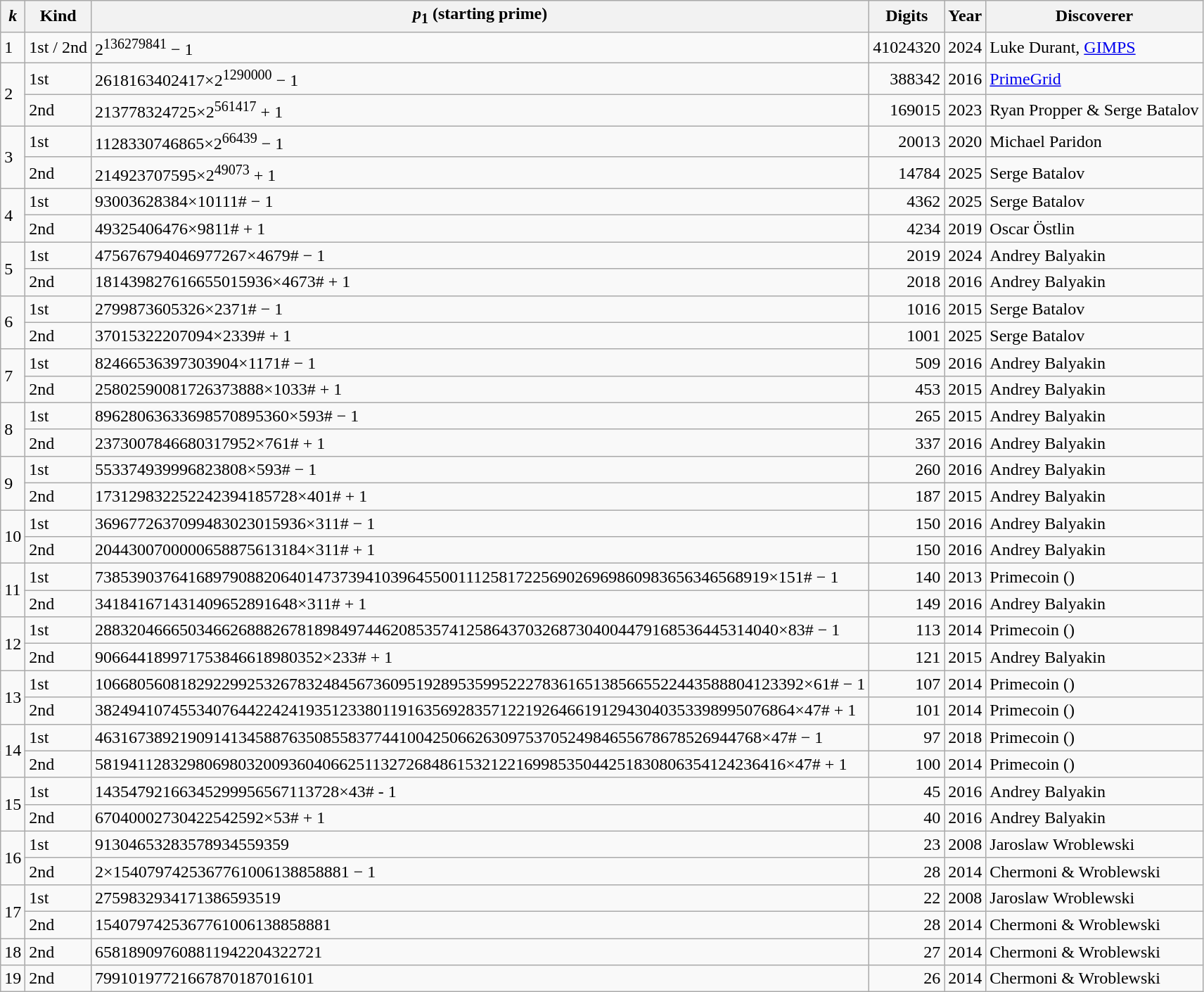<table class="wikitable sortable">
<tr>
<th><em>k</em></th>
<th>Kind</th>
<th><em>p</em><sub>1</sub> (starting prime)</th>
<th>Digits</th>
<th>Year</th>
<th>Discoverer</th>
</tr>
<tr>
<td>1</td>
<td>1st / 2nd</td>
<td>2<sup>136279841</sup> − 1</td>
<td align="right">41024320</td>
<td>2024</td>
<td>Luke Durant, <a href='#'>GIMPS</a></td>
</tr>
<tr>
<td rowspan="2">2</td>
<td>1st</td>
<td>2618163402417×2<sup>1290000</sup> − 1</td>
<td align="right">388342</td>
<td>2016</td>
<td><a href='#'>PrimeGrid</a></td>
</tr>
<tr>
<td>2nd</td>
<td>213778324725×2<sup>561417</sup> + 1</td>
<td align="right">169015</td>
<td>2023</td>
<td>Ryan Propper & Serge Batalov</td>
</tr>
<tr>
<td rowspan="2">3</td>
<td>1st</td>
<td>1128330746865×2<sup>66439</sup> − 1</td>
<td align="right">20013</td>
<td>2020</td>
<td>Michael Paridon</td>
</tr>
<tr>
<td>2nd</td>
<td>214923707595×2<sup>49073</sup> + 1</td>
<td align="right">14784</td>
<td>2025</td>
<td>Serge Batalov</td>
</tr>
<tr>
<td rowspan="2">4</td>
<td>1st</td>
<td>93003628384×10111# − 1</td>
<td align="right">4362</td>
<td>2025</td>
<td>Serge Batalov</td>
</tr>
<tr>
<td>2nd</td>
<td>49325406476×9811# + 1</td>
<td align="right">4234</td>
<td>2019</td>
<td>Oscar Östlin</td>
</tr>
<tr>
<td rowspan="2">5</td>
<td>1st</td>
<td>475676794046977267×4679# − 1</td>
<td align="right">2019</td>
<td>2024</td>
<td>Andrey Balyakin</td>
</tr>
<tr>
<td>2nd</td>
<td>181439827616655015936×4673# + 1</td>
<td align="right">2018</td>
<td>2016</td>
<td>Andrey Balyakin</td>
</tr>
<tr>
<td rowspan="2">6</td>
<td>1st</td>
<td>2799873605326×2371# − 1</td>
<td align="right">1016</td>
<td>2015</td>
<td>Serge Batalov</td>
</tr>
<tr>
<td>2nd</td>
<td>37015322207094×2339# + 1</td>
<td align="right">1001</td>
<td>2025</td>
<td>Serge Batalov</td>
</tr>
<tr>
<td rowspan="2">7</td>
<td>1st</td>
<td>82466536397303904×1171# − 1</td>
<td align="right">509</td>
<td>2016</td>
<td>Andrey Balyakin</td>
</tr>
<tr>
<td>2nd</td>
<td>25802590081726373888×1033# + 1</td>
<td align="right">453</td>
<td>2015</td>
<td>Andrey Balyakin</td>
</tr>
<tr>
<td rowspan="2">8</td>
<td>1st</td>
<td>89628063633698570895360×593# − 1</td>
<td align="right">265</td>
<td>2015</td>
<td>Andrey Balyakin</td>
</tr>
<tr>
<td>2nd</td>
<td>2373007846680317952×761# + 1</td>
<td align="right">337</td>
<td>2016</td>
<td>Andrey Balyakin</td>
</tr>
<tr>
<td rowspan="2">9</td>
<td>1st</td>
<td>553374939996823808×593# − 1</td>
<td align="right">260</td>
<td>2016</td>
<td>Andrey Balyakin</td>
</tr>
<tr>
<td>2nd</td>
<td>173129832252242394185728×401# + 1</td>
<td align="right">187</td>
<td>2015</td>
<td>Andrey Balyakin</td>
</tr>
<tr>
<td rowspan="2">10</td>
<td>1st</td>
<td>3696772637099483023015936×311# − 1</td>
<td align="right">150</td>
<td>2016</td>
<td>Andrey Balyakin</td>
</tr>
<tr>
<td>2nd</td>
<td>2044300700000658875613184×311# + 1</td>
<td align="right">150</td>
<td>2016</td>
<td>Andrey Balyakin</td>
</tr>
<tr>
<td rowspan="2">11</td>
<td>1st</td>
<td>73853903764168979088206401473739410396455001112581722569026969860983656346568919×151# − 1</td>
<td align="right">140</td>
<td>2013</td>
<td>Primecoin ()</td>
</tr>
<tr>
<td>2nd</td>
<td>341841671431409652891648×311# + 1</td>
<td align="right">149</td>
<td>2016</td>
<td>Andrey Balyakin</td>
</tr>
<tr>
<td rowspan="2">12</td>
<td>1st</td>
<td>288320466650346626888267818984974462085357412586437032687304004479168536445314040×83# − 1</td>
<td align="right">113</td>
<td>2014</td>
<td>Primecoin ()</td>
</tr>
<tr>
<td>2nd</td>
<td>906644189971753846618980352×233# + 1</td>
<td align="right">121</td>
<td>2015</td>
<td>Andrey Balyakin</td>
</tr>
<tr>
<td rowspan="2">13</td>
<td>1st</td>
<td>106680560818292299253267832484567360951928953599522278361651385665522443588804123392×61# − 1</td>
<td align="right">107</td>
<td>2014</td>
<td>Primecoin ()</td>
</tr>
<tr>
<td>2nd</td>
<td>38249410745534076442242419351233801191635692835712219264661912943040353398995076864×47# + 1</td>
<td align="right">101</td>
<td>2014</td>
<td>Primecoin ()</td>
</tr>
<tr>
<td rowspan="2">14</td>
<td>1st</td>
<td>4631673892190914134588763508558377441004250662630975370524984655678678526944768×47# − 1</td>
<td align="right">97</td>
<td>2018</td>
<td>Primecoin ()</td>
</tr>
<tr>
<td>2nd</td>
<td>5819411283298069803200936040662511327268486153212216998535044251830806354124236416×47# + 1</td>
<td align="right">100</td>
<td>2014</td>
<td>Primecoin ()</td>
</tr>
<tr>
<td rowspan="2">15</td>
<td>1st</td>
<td>14354792166345299956567113728×43# - 1</td>
<td align="right">45</td>
<td>2016</td>
<td>Andrey Balyakin</td>
</tr>
<tr>
<td>2nd</td>
<td>67040002730422542592×53# + 1</td>
<td align="right">40</td>
<td>2016</td>
<td>Andrey Balyakin</td>
</tr>
<tr>
<td rowspan="2">16</td>
<td>1st</td>
<td>91304653283578934559359</td>
<td align="right">23</td>
<td>2008</td>
<td>Jaroslaw Wroblewski</td>
</tr>
<tr>
<td>2nd</td>
<td>2×1540797425367761006138858881 − 1</td>
<td align="right">28</td>
<td>2014</td>
<td>Chermoni & Wroblewski</td>
</tr>
<tr>
<td rowspan="2">17</td>
<td>1st</td>
<td>2759832934171386593519</td>
<td align="right">22</td>
<td>2008</td>
<td>Jaroslaw Wroblewski</td>
</tr>
<tr>
<td>2nd</td>
<td>1540797425367761006138858881</td>
<td align="right">28</td>
<td>2014</td>
<td>Chermoni & Wroblewski</td>
</tr>
<tr>
<td>18</td>
<td>2nd</td>
<td>658189097608811942204322721</td>
<td align="right">27</td>
<td>2014</td>
<td>Chermoni & Wroblewski</td>
</tr>
<tr>
<td>19</td>
<td>2nd</td>
<td>79910197721667870187016101</td>
<td align="right">26</td>
<td>2014</td>
<td>Chermoni & Wroblewski</td>
</tr>
</table>
